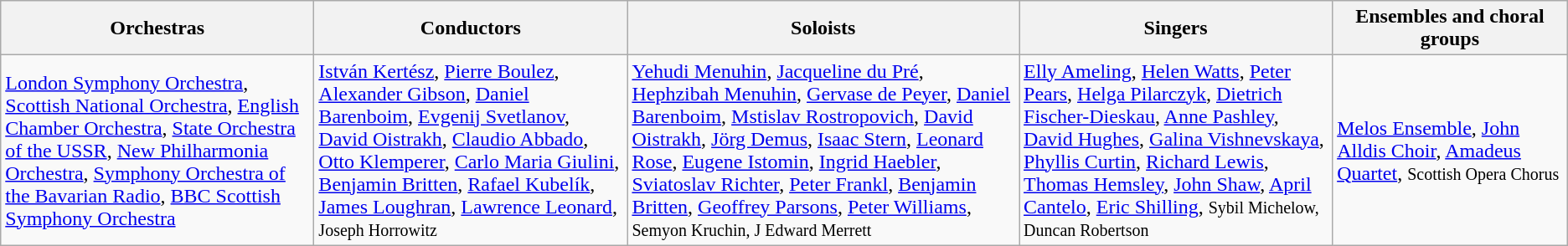<table class="wikitable toptextcells">
<tr class="hintergrundfarbe5">
<th style="width:20%;">Orchestras</th>
<th style="width:20%;">Conductors</th>
<th style="width:25%;">Soloists</th>
<th style="width:20%;">Singers</th>
<th style="width:15%;">Ensembles and choral groups</th>
</tr>
<tr>
<td><a href='#'>London Symphony Orchestra</a>, <a href='#'>Scottish National Orchestra</a>, <a href='#'>English Chamber Orchestra</a>, <a href='#'>State Orchestra of the USSR</a>, <a href='#'>New Philharmonia Orchestra</a>, <a href='#'>Symphony Orchestra of the Bavarian Radio</a>, <a href='#'>BBC Scottish Symphony Orchestra</a></td>
<td><a href='#'>István Kertész</a>, <a href='#'>Pierre Boulez</a>, <a href='#'>Alexander Gibson</a>, <a href='#'>Daniel Barenboim</a>, <a href='#'>Evgenij Svetlanov</a>, <a href='#'>David Oistrakh</a>, <a href='#'>Claudio Abbado</a>, <a href='#'>Otto Klemperer</a>, <a href='#'>Carlo Maria Giulini</a>, <a href='#'>Benjamin Britten</a>, <a href='#'>Rafael Kubelík</a>, <a href='#'>James Loughran</a>, <a href='#'>Lawrence Leonard</a>, <small>Joseph Horrowitz</small></td>
<td><a href='#'>Yehudi Menuhin</a>, <a href='#'>Jacqueline du Pré</a>, <a href='#'>Hephzibah Menuhin</a>, <a href='#'>Gervase de Peyer</a>, <a href='#'>Daniel Barenboim</a>, <a href='#'>Mstislav Rostropovich</a>, <a href='#'>David Oistrakh</a>, <a href='#'>Jörg Demus</a>, <a href='#'>Isaac Stern</a>, <a href='#'>Leonard Rose</a>, <a href='#'>Eugene Istomin</a>, <a href='#'>Ingrid Haebler</a>, <a href='#'>Sviatoslav Richter</a>, <a href='#'>Peter Frankl</a>, <a href='#'>Benjamin Britten</a>, <a href='#'>Geoffrey Parsons</a>, <a href='#'>Peter Williams</a>, <small>Semyon Kruchin, J Edward Merrett</small></td>
<td><a href='#'>Elly Ameling</a>, <a href='#'>Helen Watts</a>, <a href='#'>Peter Pears</a>, <a href='#'>Helga Pilarczyk</a>, <a href='#'>Dietrich Fischer-Dieskau</a>, <a href='#'>Anne Pashley</a>,  <a href='#'>David Hughes</a>, <a href='#'>Galina Vishnevskaya</a>, <a href='#'>Phyllis Curtin</a>,  <a href='#'>Richard Lewis</a>, <a href='#'>Thomas Hemsley</a>, <a href='#'>John Shaw</a>, <a href='#'>April Cantelo</a>, <a href='#'>Eric Shilling</a>, <small>Sybil Michelow, Duncan Robertson</small></td>
<td><a href='#'>Melos Ensemble</a>, <a href='#'>John Alldis Choir</a>, <a href='#'>Amadeus Quartet</a>, <small>Scottish Opera Chorus</small></td>
</tr>
</table>
